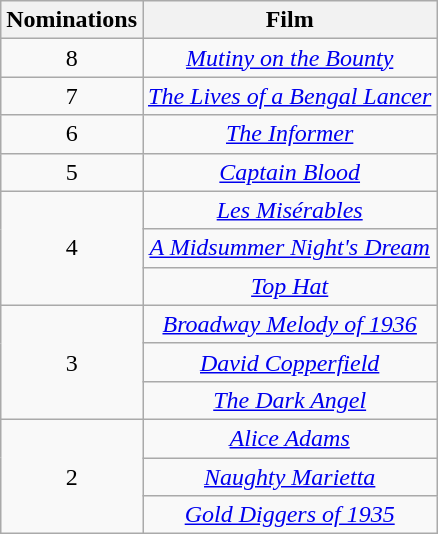<table class="wikitable plainrowheaders" style="text-align: center; margin-right:1em;">
<tr>
<th scope="col" style="width:55px;">Nominations</th>
<th scope="col" style="text-align:center;">Film</th>
</tr>
<tr>
<td>8</td>
<td><em><a href='#'>Mutiny on the Bounty</a></em></td>
</tr>
<tr>
<td>7</td>
<td><em><a href='#'>The Lives of a Bengal Lancer</a></em></td>
</tr>
<tr>
<td>6</td>
<td><em><a href='#'>The Informer</a></em></td>
</tr>
<tr>
<td>5</td>
<td><em><a href='#'>Captain Blood</a></em></td>
</tr>
<tr>
<td scope="row" rowspan="3" style="text-align:center">4</td>
<td><em><a href='#'>Les Misérables</a></em></td>
</tr>
<tr>
<td><em><a href='#'>A Midsummer Night's Dream</a></em></td>
</tr>
<tr>
<td><em><a href='#'>Top Hat</a></em></td>
</tr>
<tr>
<td scope="row" rowspan="3" style="text-align:center">3</td>
<td><em><a href='#'>Broadway Melody of 1936</a></em></td>
</tr>
<tr>
<td><em><a href='#'>David Copperfield</a></em></td>
</tr>
<tr>
<td><em><a href='#'>The Dark Angel</a></em></td>
</tr>
<tr>
<td scope="row" rowspan="3" style="text-align:center">2</td>
<td><em><a href='#'>Alice Adams</a></em></td>
</tr>
<tr>
<td><em><a href='#'>Naughty Marietta</a></em></td>
</tr>
<tr>
<td><em><a href='#'>Gold Diggers of 1935</a></em></td>
</tr>
</table>
